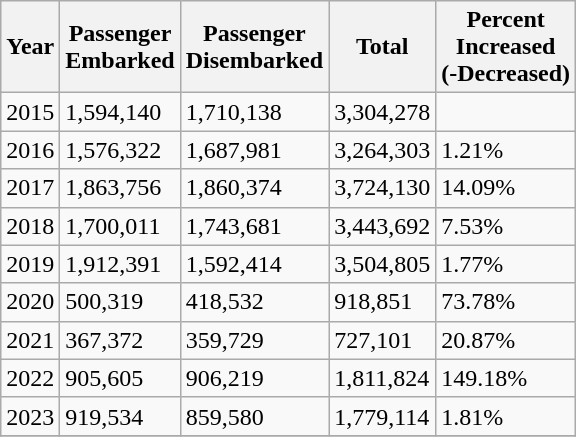<table class="wikitable sortable">
<tr>
<th>Year</th>
<th>Passenger<br>Embarked</th>
<th>Passenger<br>Disembarked</th>
<th>Total</th>
<th>Percent<br>Increased<br>(-Decreased)</th>
</tr>
<tr>
<td>2015</td>
<td>1,594,140</td>
<td>1,710,138</td>
<td>3,304,278</td>
<td></td>
</tr>
<tr>
<td>2016</td>
<td>1,576,322</td>
<td>1,687,981</td>
<td>3,264,303</td>
<td>1.21%</td>
</tr>
<tr>
<td>2017</td>
<td>1,863,756</td>
<td>1,860,374</td>
<td>3,724,130</td>
<td>14.09%</td>
</tr>
<tr>
<td>2018</td>
<td>1,700,011</td>
<td>1,743,681</td>
<td>3,443,692</td>
<td>7.53%</td>
</tr>
<tr>
<td>2019</td>
<td>1,912,391</td>
<td>1,592,414</td>
<td>3,504,805</td>
<td>1.77%</td>
</tr>
<tr>
<td>2020</td>
<td>500,319</td>
<td>418,532</td>
<td>918,851</td>
<td>73.78%</td>
</tr>
<tr>
<td>2021</td>
<td>367,372</td>
<td>359,729</td>
<td>727,101</td>
<td>20.87%</td>
</tr>
<tr>
<td>2022</td>
<td>905,605</td>
<td>906,219</td>
<td>1,811,824</td>
<td>149.18%</td>
</tr>
<tr>
<td>2023</td>
<td>919,534</td>
<td>859,580</td>
<td>1,779,114</td>
<td>1.81%</td>
</tr>
<tr>
</tr>
</table>
